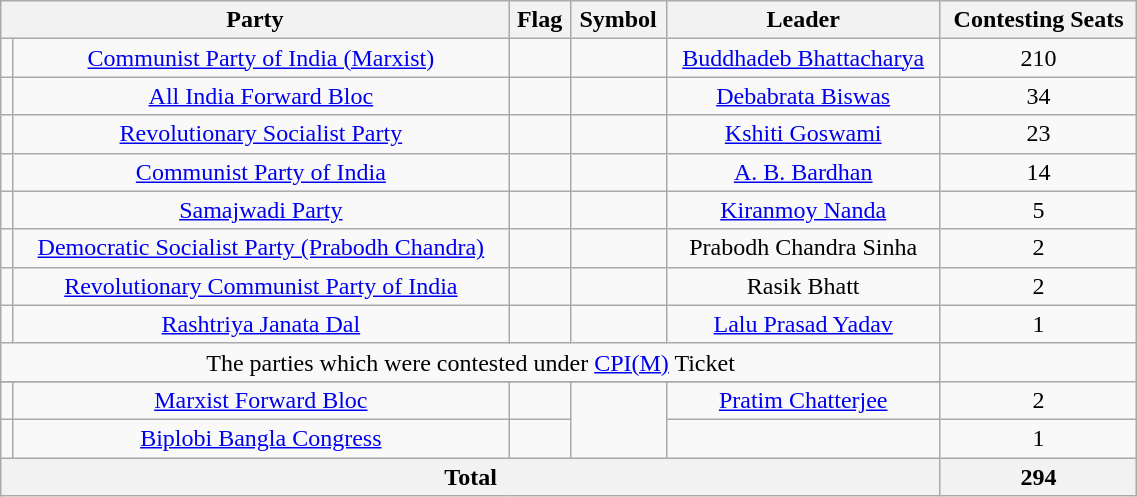<table class="wikitable" width="60%" style="text-align:center">
<tr>
<th colspan="2">Party</th>
<th>Flag</th>
<th>Symbol</th>
<th>Leader</th>
<th>Contesting Seats</th>
</tr>
<tr>
<td></td>
<td><a href='#'>Communist Party of India (Marxist)</a></td>
<td></td>
<td></td>
<td><a href='#'>Buddhadeb Bhattacharya</a></td>
<td>210</td>
</tr>
<tr>
<td></td>
<td><a href='#'>All India Forward Bloc</a></td>
<td></td>
<td></td>
<td><a href='#'>Debabrata Biswas</a></td>
<td>34</td>
</tr>
<tr>
<td></td>
<td><a href='#'>Revolutionary Socialist Party</a></td>
<td></td>
<td></td>
<td><a href='#'>Kshiti Goswami</a></td>
<td>23</td>
</tr>
<tr>
<td></td>
<td><a href='#'>Communist Party of India</a></td>
<td></td>
<td></td>
<td><a href='#'>A. B. Bardhan</a></td>
<td>14</td>
</tr>
<tr>
<td></td>
<td><a href='#'>Samajwadi Party</a></td>
<td></td>
<td></td>
<td><a href='#'>Kiranmoy Nanda</a></td>
<td>5</td>
</tr>
<tr>
<td></td>
<td><a href='#'>Democratic Socialist Party (Prabodh Chandra)</a></td>
<td></td>
<td></td>
<td>Prabodh Chandra Sinha</td>
<td>2</td>
</tr>
<tr>
<td></td>
<td><a href='#'>Revolutionary Communist Party of India</a></td>
<td></td>
<td></td>
<td>Rasik Bhatt</td>
<td>2</td>
</tr>
<tr>
<td></td>
<td><a href='#'>Rashtriya Janata Dal</a></td>
<td></td>
<td></td>
<td><a href='#'>Lalu Prasad Yadav</a></td>
<td>1</td>
</tr>
<tr>
<td colspan = "5" align = "center">The parties which were contested under <a href='#'>CPI(M)</a> Ticket</td>
</tr>
<tr>
</tr>
<tr>
<td></td>
<td><a href='#'>Marxist Forward Bloc</a></td>
<td></td>
<td rowspan="2"></td>
<td><a href='#'>Pratim Chatterjee</a></td>
<td>2</td>
</tr>
<tr>
<td></td>
<td><a href='#'>Biplobi Bangla Congress</a></td>
<td></td>
<td></td>
<td>1</td>
</tr>
<tr>
<th colspan=5>Total</th>
<th>294</th>
</tr>
</table>
